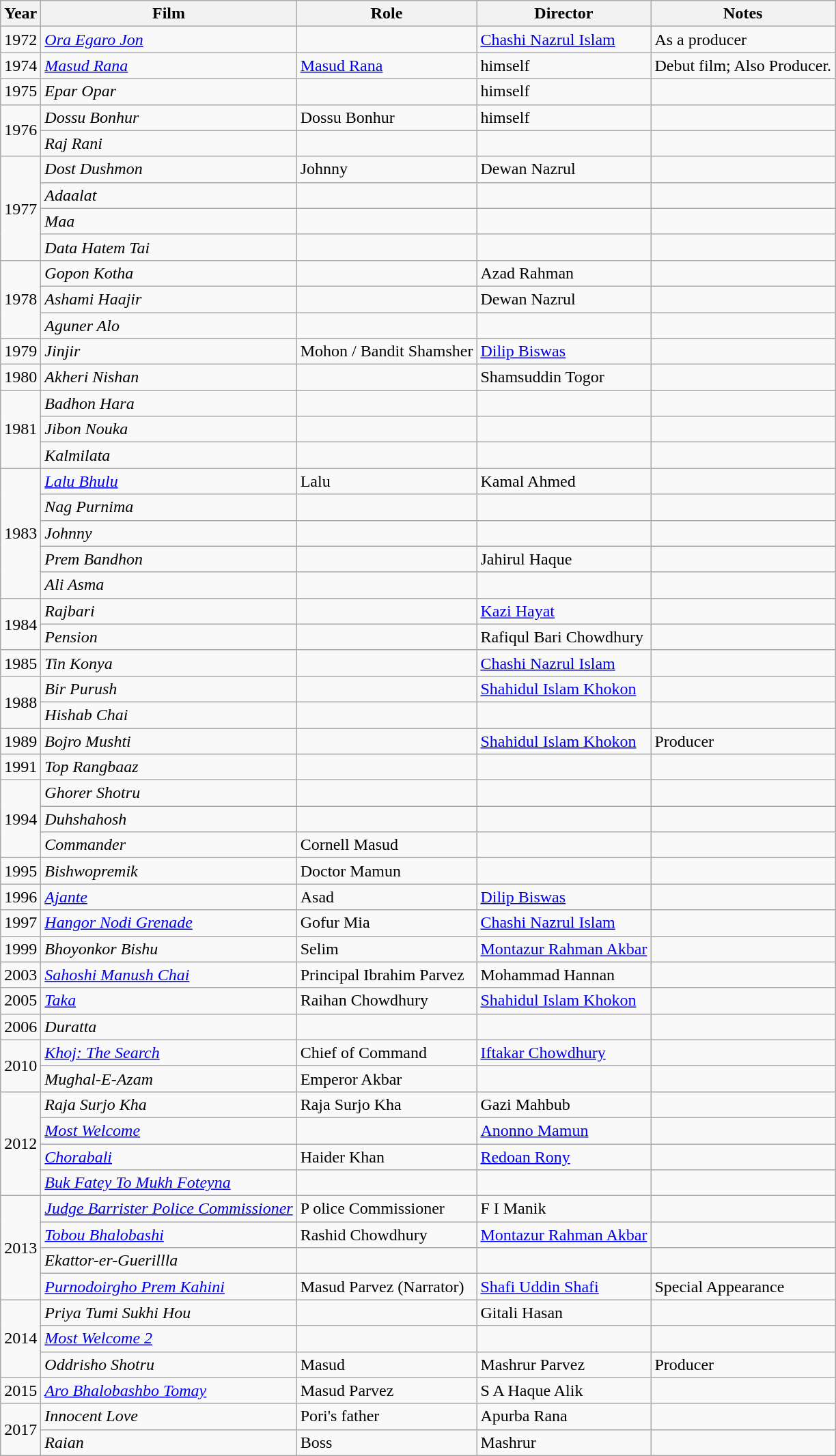<table class="wikitable">
<tr>
<th>Year</th>
<th>Film</th>
<th>Role</th>
<th>Director</th>
<th>Notes</th>
</tr>
<tr>
<td rowspan="1">1972</td>
<td><em><a href='#'>Ora Egaro Jon</a></em></td>
<td></td>
<td><a href='#'>Chashi Nazrul Islam</a></td>
<td>As a producer</td>
</tr>
<tr>
<td rowspan="1">1974</td>
<td><a href='#'><em>Masud Rana</em></a></td>
<td><a href='#'>Masud Rana</a></td>
<td>himself</td>
<td>Debut film; Also Producer.</td>
</tr>
<tr>
<td rowspan="1">1975</td>
<td><em>Epar Opar</em></td>
<td></td>
<td>himself</td>
<td></td>
</tr>
<tr>
<td rowspan="2">1976</td>
<td><em>Dossu Bonhur</em></td>
<td>Dossu Bonhur</td>
<td>himself</td>
<td></td>
</tr>
<tr>
<td><em>Raj Rani</em></td>
<td></td>
<td></td>
<td></td>
</tr>
<tr>
<td rowspan="4">1977</td>
<td><em>Dost Dushmon</em></td>
<td>Johnny</td>
<td>Dewan Nazrul</td>
<td></td>
</tr>
<tr>
<td><em>Adaalat</em></td>
<td></td>
<td></td>
<td></td>
</tr>
<tr>
<td><em>Maa</em></td>
<td></td>
<td></td>
<td></td>
</tr>
<tr>
<td><em>Data Hatem Tai</em></td>
<td></td>
<td></td>
<td></td>
</tr>
<tr>
<td rowspan="3">1978</td>
<td><em>Gopon Kotha</em></td>
<td></td>
<td>Azad Rahman</td>
<td></td>
</tr>
<tr>
<td><em>Ashami Haajir</em></td>
<td></td>
<td>Dewan Nazrul</td>
<td></td>
</tr>
<tr>
<td><em>Aguner Alo</em></td>
<td></td>
<td></td>
<td></td>
</tr>
<tr>
<td rowspan="1">1979</td>
<td><em>Jinjir</em></td>
<td>Mohon / Bandit Shamsher</td>
<td><a href='#'>Dilip Biswas</a></td>
<td></td>
</tr>
<tr>
<td>1980</td>
<td><em>Akheri Nishan</em></td>
<td></td>
<td>Shamsuddin Togor</td>
<td></td>
</tr>
<tr>
<td rowspan="3">1981</td>
<td><em>Badhon Hara</em></td>
<td></td>
<td></td>
<td></td>
</tr>
<tr>
<td><em>Jibon Nouka</em></td>
<td></td>
<td></td>
<td></td>
</tr>
<tr>
<td><em>Kalmilata</em></td>
<td></td>
<td></td>
<td></td>
</tr>
<tr>
<td rowspan="5">1983</td>
<td><em><a href='#'>Lalu Bhulu</a></em></td>
<td>Lalu</td>
<td>Kamal Ahmed</td>
<td></td>
</tr>
<tr>
<td><em>Nag Purnima</em></td>
<td></td>
<td></td>
<td></td>
</tr>
<tr>
<td><em>Johnny</em></td>
<td></td>
<td></td>
<td></td>
</tr>
<tr>
<td><em>Prem Bandhon</em></td>
<td></td>
<td>Jahirul Haque</td>
<td></td>
</tr>
<tr>
<td><em>Ali Asma</em></td>
<td></td>
<td></td>
<td></td>
</tr>
<tr>
<td rowspan="2">1984</td>
<td><em>Rajbari</em></td>
<td></td>
<td><a href='#'>Kazi Hayat</a></td>
<td></td>
</tr>
<tr>
<td><em>Pension</em></td>
<td></td>
<td>Rafiqul Bari Chowdhury</td>
<td></td>
</tr>
<tr>
<td rowspan="1">1985</td>
<td><em>Tin Konya</em></td>
<td></td>
<td><a href='#'>Chashi Nazrul Islam</a></td>
<td></td>
</tr>
<tr>
<td rowspan="2">1988</td>
<td><em>Bir Purush</em></td>
<td></td>
<td><a href='#'>Shahidul Islam Khokon</a></td>
<td></td>
</tr>
<tr>
<td><em>Hishab Chai</em></td>
<td></td>
<td></td>
<td></td>
</tr>
<tr>
<td rowspan="1">1989</td>
<td><em>Bojro Mushti</em></td>
<td></td>
<td><a href='#'>Shahidul Islam Khokon</a></td>
<td>Producer</td>
</tr>
<tr>
<td rowspan="1">1991</td>
<td><em>Top Rangbaaz</em></td>
<td></td>
<td></td>
<td></td>
</tr>
<tr>
<td rowspan="3">1994</td>
<td><em>Ghorer Shotru</em></td>
<td></td>
<td></td>
<td></td>
</tr>
<tr>
<td><em>Duhshahosh</em></td>
<td></td>
<td></td>
<td></td>
</tr>
<tr>
<td><em>Commander</em></td>
<td>Cornell Masud</td>
<td></td>
<td></td>
</tr>
<tr>
<td rowspan="1">1995</td>
<td><em>Bishwopremik</em></td>
<td>Doctor Mamun</td>
<td></td>
<td></td>
</tr>
<tr>
<td rowspan="1">1996</td>
<td><em><a href='#'>Ajante</a></em></td>
<td>Asad</td>
<td><a href='#'>Dilip Biswas</a></td>
<td></td>
</tr>
<tr>
<td rowspan="1">1997</td>
<td><em><a href='#'>Hangor Nodi Grenade</a></em></td>
<td>Gofur Mia</td>
<td><a href='#'>Chashi Nazrul Islam</a></td>
<td></td>
</tr>
<tr>
<td rowspan="1">1999</td>
<td><em>Bhoyonkor Bishu</em></td>
<td>Selim</td>
<td><a href='#'>Montazur Rahman Akbar</a></td>
<td></td>
</tr>
<tr>
<td rowspan="1">2003</td>
<td><em><a href='#'>Sahoshi Manush Chai</a></em></td>
<td>Principal Ibrahim Parvez</td>
<td>Mohammad Hannan</td>
<td></td>
</tr>
<tr>
<td rowspan="1">2005</td>
<td><em><a href='#'>Taka</a></em></td>
<td>Raihan Chowdhury</td>
<td><a href='#'>Shahidul Islam Khokon</a></td>
<td></td>
</tr>
<tr>
<td rowspan="1">2006</td>
<td><em>Duratta</em></td>
<td></td>
<td></td>
<td></td>
</tr>
<tr>
<td rowspan="2">2010</td>
<td><em><a href='#'>Khoj: The Search</a></em></td>
<td>Chief of Command</td>
<td><a href='#'>Iftakar Chowdhury</a></td>
<td></td>
</tr>
<tr>
<td><em>Mughal-E-Azam</em></td>
<td>Emperor Akbar</td>
<td></td>
<td></td>
</tr>
<tr>
<td rowspan="4">2012</td>
<td><em>Raja Surjo Kha</em></td>
<td>Raja Surjo Kha</td>
<td>Gazi Mahbub</td>
<td></td>
</tr>
<tr>
<td><em><a href='#'>Most Welcome</a></em></td>
<td></td>
<td><a href='#'>Anonno Mamun</a></td>
<td></td>
</tr>
<tr>
<td><em><a href='#'>Chorabali</a></em></td>
<td>Haider Khan</td>
<td><a href='#'>Redoan Rony</a></td>
<td></td>
</tr>
<tr>
<td><em><a href='#'>Buk Fatey To Mukh Foteyna</a></em></td>
<td></td>
<td></td>
<td></td>
</tr>
<tr>
<td rowspan="4">2013</td>
<td><em><a href='#'>Judge Barrister Police Commissioner</a></em></td>
<td>P olice Commissioner</td>
<td>F I Manik</td>
<td></td>
</tr>
<tr>
<td><em><a href='#'>Tobou Bhalobashi</a></em></td>
<td>Rashid Chowdhury</td>
<td><a href='#'>Montazur Rahman Akbar</a></td>
<td></td>
</tr>
<tr>
<td><em>Ekattor-er-Guerillla</em></td>
<td></td>
<td></td>
<td></td>
</tr>
<tr>
<td><em><a href='#'>Purnodoirgho Prem Kahini</a></em></td>
<td>Masud Parvez (Narrator)</td>
<td><a href='#'>Shafi Uddin Shafi</a></td>
<td>Special Appearance</td>
</tr>
<tr>
<td rowspan="3">2014</td>
<td><em>Priya Tumi Sukhi Hou</em></td>
<td></td>
<td>Gitali Hasan</td>
<td></td>
</tr>
<tr>
<td><em><a href='#'>Most Welcome 2</a></em></td>
<td></td>
<td></td>
<td></td>
</tr>
<tr>
<td><em>Oddrisho Shotru</em></td>
<td>Masud</td>
<td>Mashrur Parvez</td>
<td>Producer</td>
</tr>
<tr>
<td rowspan="1">2015</td>
<td><em><a href='#'>Aro Bhalobashbo Tomay</a></em></td>
<td>Masud Parvez</td>
<td>S A Haque Alik</td>
<td></td>
</tr>
<tr>
<td rowspan="2">2017</td>
<td><em>Innocent Love</em></td>
<td>Pori's father</td>
<td>Apurba Rana</td>
<td></td>
</tr>
<tr>
<td><em>Raian</em></td>
<td>Boss</td>
<td>Mashrur</td>
<td></td>
</tr>
</table>
